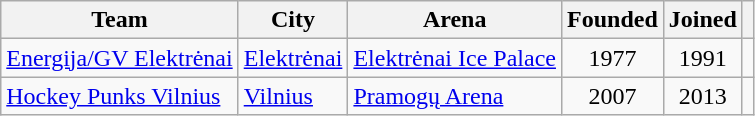<table class="wikitable">
<tr>
<th>Team</th>
<th>City</th>
<th>Arena</th>
<th>Founded</th>
<th>Joined</th>
<th></th>
</tr>
<tr>
<td><a href='#'>Energija/GV Elektrėnai</a></td>
<td><a href='#'>Elektrėnai</a></td>
<td><a href='#'>Elektrėnai Ice Palace</a></td>
<td align=center>1977</td>
<td align=center>1991</td>
<td></td>
</tr>
<tr>
<td><a href='#'>Hockey Punks Vilnius</a></td>
<td><a href='#'>Vilnius</a></td>
<td><a href='#'>Pramogų Arena</a></td>
<td align=center>2007</td>
<td align=center>2013</td>
<td></td>
</tr>
</table>
